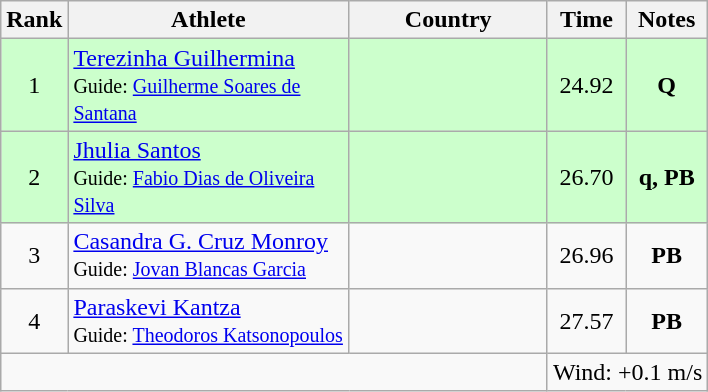<table class="wikitable sortable" style="text-align:center">
<tr>
<th>Rank</th>
<th style="width:180px">Athlete</th>
<th style="width:125px">Country</th>
<th>Time</th>
<th>Notes</th>
</tr>
<tr style="background:#cfc;">
<td>1</td>
<td style="text-align:left;"><a href='#'>Terezinha Guilhermina</a><br><small>Guide: <a href='#'>Guilherme Soares de Santana</a></small></td>
<td style="text-align:left;"></td>
<td>24.92</td>
<td><strong>Q</strong></td>
</tr>
<tr style="background:#cfc;">
<td>2</td>
<td style="text-align:left;"><a href='#'>Jhulia Santos</a><br><small>Guide: <a href='#'>Fabio Dias de Oliveira Silva</a></small></td>
<td style="text-align:left;"></td>
<td>26.70</td>
<td><strong>q, PB</strong></td>
</tr>
<tr>
<td>3</td>
<td style="text-align:left;"><a href='#'>Casandra G. Cruz Monroy</a><br><small>Guide: <a href='#'>Jovan Blancas Garcia</a></small></td>
<td style="text-align:left;"></td>
<td>26.96</td>
<td><strong>PB</strong></td>
</tr>
<tr>
<td>4</td>
<td style="text-align:left;"><a href='#'>Paraskevi Kantza</a><br><small>Guide: <a href='#'>Theodoros Katsonopoulos</a></small></td>
<td style="text-align:left;"></td>
<td>27.57</td>
<td><strong>PB</strong></td>
</tr>
<tr class="sortbottom">
<td colspan="3"></td>
<td colspan="2">Wind: +0.1 m/s</td>
</tr>
</table>
